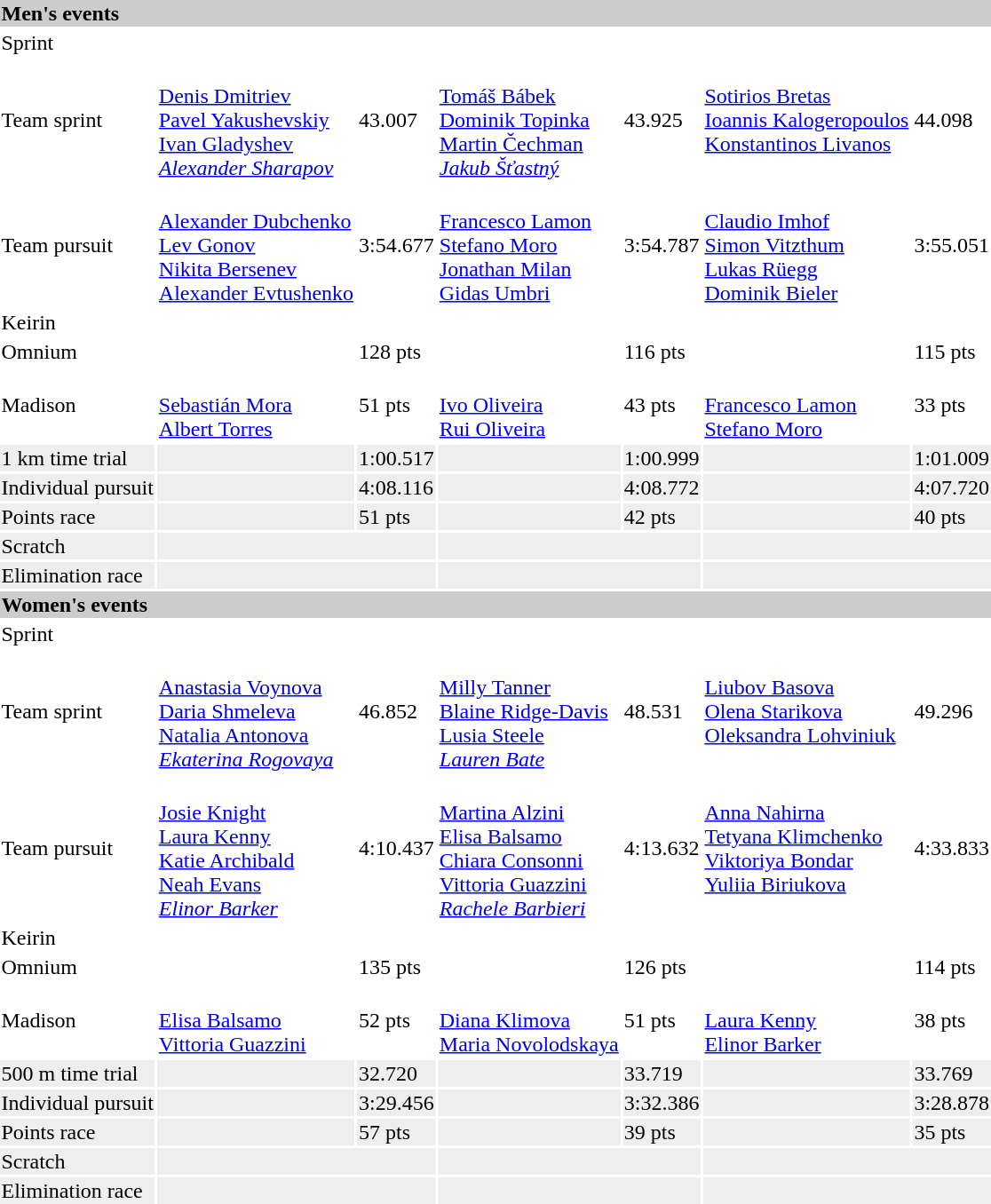<table>
<tr style="background:#ccc; width:100%;">
<td colspan=7><strong>Men's events</strong></td>
</tr>
<tr>
<td>Sprint<br></td>
<td colspan=2></td>
<td colspan=2></td>
<td colspan=2></td>
</tr>
<tr>
<td>Team sprint<br></td>
<td><br><a href='#'>Denis Dmitriev</a><br><a href='#'>Pavel Yakushevskiy</a><br><a href='#'>Ivan Gladyshev</a><br><em><a href='#'>Alexander Sharapov</a></em></td>
<td>43.007</td>
<td><br><a href='#'>Tomáš Bábek</a><br><a href='#'>Dominik Topinka</a><br><a href='#'>Martin Čechman</a><br><em><a href='#'>Jakub Šťastný</a></em></td>
<td>43.925</td>
<td valign=top><br><a href='#'>Sotirios Bretas</a><br><a href='#'>Ioannis Kalogeropoulos</a><br><a href='#'>Konstantinos Livanos</a></td>
<td>44.098</td>
</tr>
<tr>
<td>Team pursuit<br></td>
<td><br><a href='#'>Alexander Dubchenko</a><br><a href='#'>Lev Gonov</a><br><a href='#'>Nikita Bersenev</a><br><a href='#'>Alexander Evtushenko</a></td>
<td>3:54.677</td>
<td><br><a href='#'>Francesco Lamon</a><br><a href='#'>Stefano Moro</a><br><a href='#'>Jonathan Milan</a><br><a href='#'>Gidas Umbri</a></td>
<td>3:54.787</td>
<td><br><a href='#'>Claudio Imhof</a><br><a href='#'>Simon Vitzthum</a><br><a href='#'>Lukas Rüegg</a><br><a href='#'>Dominik Bieler</a></td>
<td>3:55.051</td>
</tr>
<tr>
<td>Keirin<br></td>
<td colspan=2></td>
<td colspan=2></td>
<td colspan=2></td>
</tr>
<tr>
<td>Omnium<br></td>
<td></td>
<td>128 pts</td>
<td></td>
<td>116 pts</td>
<td></td>
<td>115 pts</td>
</tr>
<tr>
<td>Madison<br></td>
<td><br><a href='#'>Sebastián Mora</a><br><a href='#'>Albert Torres</a></td>
<td>51 pts</td>
<td><br><a href='#'>Ivo Oliveira</a><br><a href='#'>Rui Oliveira</a></td>
<td>43 pts</td>
<td><br><a href='#'>Francesco Lamon</a><br><a href='#'>Stefano Moro</a></td>
<td>33 pts</td>
</tr>
<tr style="background:#eee; width:100%;">
<td>1 km time trial<br></td>
<td></td>
<td>1:00.517</td>
<td></td>
<td>1:00.999</td>
<td></td>
<td>1:01.009</td>
</tr>
<tr style="background:#eee; width:100%;">
<td>Individual pursuit<br></td>
<td></td>
<td>4:08.116</td>
<td></td>
<td>4:08.772</td>
<td></td>
<td>4:07.720</td>
</tr>
<tr style="background:#eee; width:100%;">
<td>Points race<br></td>
<td></td>
<td>51 pts</td>
<td></td>
<td>42 pts</td>
<td></td>
<td>40 pts</td>
</tr>
<tr style="background:#eee; width:100%;">
<td>Scratch<br></td>
<td colspan=2></td>
<td colspan=2></td>
<td colspan=2></td>
</tr>
<tr style="background:#eee; width:100%;">
<td>Elimination race<br></td>
<td colspan=2></td>
<td colspan=2></td>
<td colspan=2></td>
</tr>
<tr style="background:#ccc; width:100%;">
<td colspan=7><strong>Women's events</strong></td>
</tr>
<tr>
<td>Sprint<br></td>
<td colspan=2></td>
<td colspan=2></td>
<td colspan=2></td>
</tr>
<tr>
<td>Team sprint<br></td>
<td><br><a href='#'>Anastasia Voynova</a><br><a href='#'>Daria Shmeleva</a><br><a href='#'>Natalia Antonova</a><br><em><a href='#'>Ekaterina Rogovaya</a></em></td>
<td>46.852</td>
<td><br><a href='#'>Milly Tanner</a><br><a href='#'>Blaine Ridge-Davis</a><br><a href='#'>Lusia Steele</a><br><em><a href='#'>Lauren Bate</a></em></td>
<td>48.531</td>
<td valign=top><br><a href='#'>Liubov Basova</a><br><a href='#'>Olena Starikova</a><br><a href='#'>Oleksandra Lohviniuk</a></td>
<td>49.296</td>
</tr>
<tr>
<td>Team pursuit<br></td>
<td><br><a href='#'>Josie Knight</a><br><a href='#'>Laura Kenny</a><br><a href='#'>Katie Archibald</a><br><a href='#'>Neah Evans</a><br><em><a href='#'>Elinor Barker</a></em></td>
<td>4:10.437</td>
<td><br><a href='#'>Martina Alzini</a><br><a href='#'>Elisa Balsamo</a><br><a href='#'>Chiara Consonni</a><br><a href='#'>Vittoria Guazzini</a><br><em><a href='#'>Rachele Barbieri</a></em></td>
<td>4:13.632</td>
<td valign=top><br><a href='#'>Anna Nahirna</a><br><a href='#'>Tetyana Klimchenko</a><br><a href='#'>Viktoriya Bondar</a><br><a href='#'>Yuliia Biriukova</a></td>
<td>4:33.833</td>
</tr>
<tr>
<td>Keirin<br></td>
<td colspan=2></td>
<td colspan=2></td>
<td colspan=2></td>
</tr>
<tr>
<td>Omnium<br></td>
<td></td>
<td>135 pts</td>
<td></td>
<td>126 pts</td>
<td></td>
<td>114 pts</td>
</tr>
<tr>
<td>Madison<br></td>
<td><br><a href='#'>Elisa Balsamo</a><br><a href='#'>Vittoria Guazzini</a></td>
<td>52 pts</td>
<td><br><a href='#'>Diana Klimova</a><br><a href='#'>Maria Novolodskaya</a></td>
<td>51 pts</td>
<td><br><a href='#'>Laura Kenny</a><br><a href='#'>Elinor Barker</a></td>
<td>38 pts</td>
</tr>
<tr style="background:#eee; width:100%;">
<td>500 m time trial<br></td>
<td></td>
<td>32.720</td>
<td></td>
<td>33.719</td>
<td></td>
<td>33.769</td>
</tr>
<tr style="background:#eee; width:100%;">
<td>Individual pursuit<br></td>
<td></td>
<td>3:29.456</td>
<td></td>
<td>3:32.386</td>
<td></td>
<td>3:28.878</td>
</tr>
<tr style="background:#eee; width:100%;">
<td>Points race<br></td>
<td></td>
<td>57 pts</td>
<td></td>
<td>39 pts</td>
<td></td>
<td>35 pts</td>
</tr>
<tr style="background:#eee; width:100%;">
<td>Scratch<br></td>
<td colspan=2></td>
<td colspan=2></td>
<td colspan=2></td>
</tr>
<tr style="background:#eee; width:100%;">
<td>Elimination race<br></td>
<td colspan=2></td>
<td colspan=2></td>
<td colspan=2></td>
</tr>
</table>
